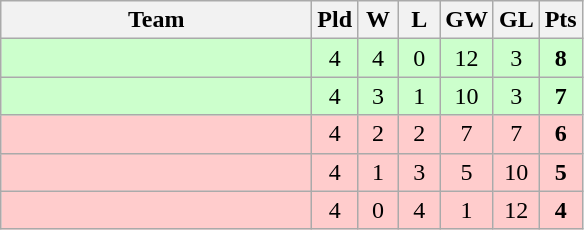<table class="wikitable" style="text-align:center">
<tr>
<th width=200>Team</th>
<th width=20>Pld</th>
<th width=20>W</th>
<th width=20>L</th>
<th width=20>GW</th>
<th width=20>GL</th>
<th width=20>Pts</th>
</tr>
<tr bgcolor="ccffcc">
<td style="text-align:left;"></td>
<td>4</td>
<td>4</td>
<td>0</td>
<td>12</td>
<td>3</td>
<td><strong>8</strong></td>
</tr>
<tr bgcolor="ccffcc">
<td style="text-align:left;"></td>
<td>4</td>
<td>3</td>
<td>1</td>
<td>10</td>
<td>3</td>
<td><strong>7</strong></td>
</tr>
<tr bgcolor="ffcccc">
<td style="text-align:left;"></td>
<td>4</td>
<td>2</td>
<td>2</td>
<td>7</td>
<td>7</td>
<td><strong>6</strong></td>
</tr>
<tr bgcolor="ffcccc">
<td style="text-align:left;"></td>
<td>4</td>
<td>1</td>
<td>3</td>
<td>5</td>
<td>10</td>
<td><strong>5</strong></td>
</tr>
<tr bgcolor="ffcccc">
<td style="text-align:left;"></td>
<td>4</td>
<td>0</td>
<td>4</td>
<td>1</td>
<td>12</td>
<td><strong>4</strong></td>
</tr>
</table>
